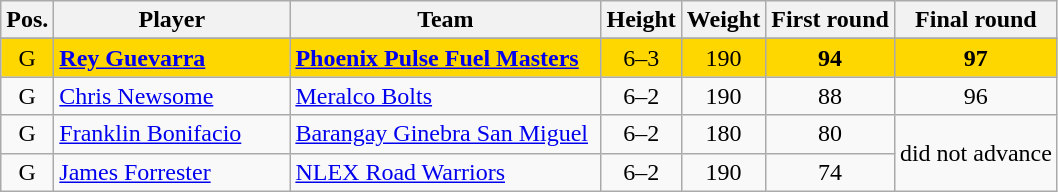<table class="wikitable">
<tr>
<th>Pos.</th>
<th style="width:150px;">Player</th>
<th width=200px>Team</th>
<th>Height</th>
<th>Weight</th>
<th>First round</th>
<th>Final round</th>
</tr>
<tr>
</tr>
<tr bgcolor=#FFD700>
<td style="text-align:center">G</td>
<td><strong><a href='#'>Rey Guevarra</a></strong></td>
<td><strong><a href='#'>Phoenix Pulse Fuel Masters</a></strong></td>
<td align=center>6–3</td>
<td align=center>190</td>
<td align=center><strong>94 </strong></td>
<td style="text-align:center;"><strong>97 </strong></td>
</tr>
<tr>
<td style="text-align:center">G</td>
<td><a href='#'>Chris Newsome</a></td>
<td><a href='#'>Meralco Bolts</a></td>
<td align=center>6–2</td>
<td align=center>190</td>
<td align=center>88 </td>
<td style="text-align:center;">96 </td>
</tr>
<tr>
<td style="text-align:center">G</td>
<td><a href='#'>Franklin Bonifacio</a></td>
<td><a href='#'>Barangay Ginebra San Miguel</a></td>
<td align=center>6–2</td>
<td align=center>180</td>
<td align=center>80 </td>
<td rowspan=2>did not advance</td>
</tr>
<tr>
<td style="text-align:center">G</td>
<td><a href='#'>James Forrester</a></td>
<td><a href='#'>NLEX Road Warriors</a></td>
<td align=center>6–2</td>
<td align=center>190</td>
<td align=center>74 </td>
</tr>
</table>
